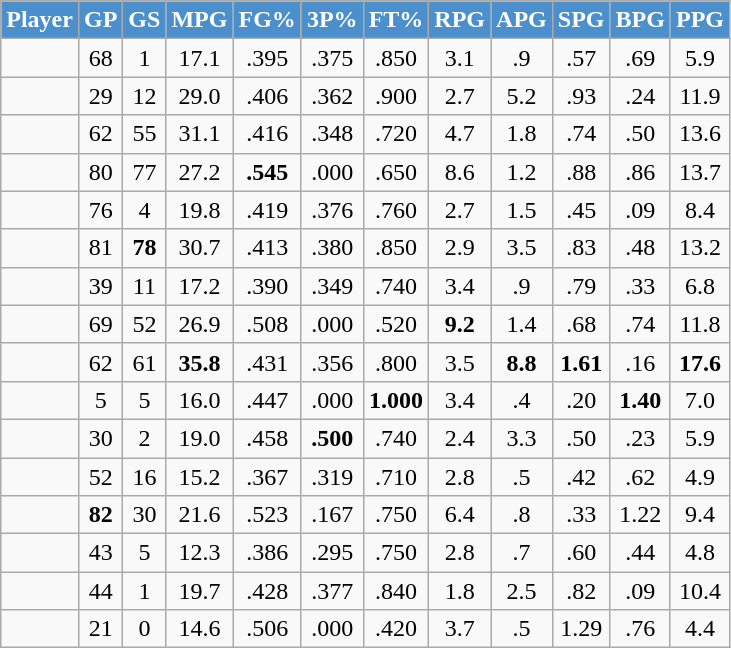<table class="wikitable sortable" style="text-align:right;">
<tr>
<th style="background:#4b90cc; color:#FFFFFF">Player</th>
<th style="background:#4b90cc; color:#FFFFFF">GP</th>
<th style="background:#4b90cc; color:#FFFFFF">GS</th>
<th style="background:#4b90cc; color:#FFFFFF">MPG</th>
<th style="background:#4b90cc; color:#FFFFFF">FG%</th>
<th style="background:#4b90cc; color:#FFFFFF">3P%</th>
<th style="background:#4b90cc; color:#FFFFFF">FT%</th>
<th style="background:#4b90cc; color:#FFFFFF">RPG</th>
<th style="background:#4b90cc; color:#FFFFFF">APG</th>
<th style="background:#4b90cc; color:#FFFFFF">SPG</th>
<th style="background:#4b90cc; color:#FFFFFF">BPG</th>
<th style="background:#4b90cc; color:#FFFFFF">PPG</th>
</tr>
<tr align="center" bgcolor="">
<td></td>
<td>68</td>
<td>1</td>
<td>17.1</td>
<td>.395</td>
<td>.375</td>
<td>.850</td>
<td>3.1</td>
<td>.9</td>
<td>.57</td>
<td>.69</td>
<td>5.9</td>
</tr>
<tr align="center" bgcolor="">
<td></td>
<td>29</td>
<td>12</td>
<td>29.0</td>
<td>.406</td>
<td>.362</td>
<td>.900</td>
<td>2.7</td>
<td>5.2</td>
<td>.93</td>
<td>.24</td>
<td>11.9</td>
</tr>
<tr align="center" bgcolor="">
<td></td>
<td>62</td>
<td>55</td>
<td>31.1</td>
<td>.416</td>
<td>.348</td>
<td>.720</td>
<td>4.7</td>
<td>1.8</td>
<td>.74</td>
<td>.50</td>
<td>13.6</td>
</tr>
<tr align="center" bgcolor="">
<td></td>
<td>80</td>
<td>77</td>
<td>27.2</td>
<td style=><strong>.545</strong></td>
<td>.000</td>
<td>.650</td>
<td>8.6</td>
<td>1.2</td>
<td>.88</td>
<td>.86</td>
<td>13.7</td>
</tr>
<tr align="center" bgcolor="">
<td></td>
<td>76</td>
<td>4</td>
<td>19.8</td>
<td>.419</td>
<td>.376</td>
<td>.760</td>
<td>2.7</td>
<td>1.5</td>
<td>.45</td>
<td>.09</td>
<td>8.4</td>
</tr>
<tr align="center" bgcolor="">
<td></td>
<td>81</td>
<td style=><strong>78</strong></td>
<td>30.7</td>
<td>.413</td>
<td>.380</td>
<td>.850</td>
<td>2.9</td>
<td>3.5</td>
<td>.83</td>
<td>.48</td>
<td>13.2</td>
</tr>
<tr align="center" bgcolor="">
<td></td>
<td>39</td>
<td>11</td>
<td>17.2</td>
<td>.390</td>
<td>.349</td>
<td>.740</td>
<td>3.4</td>
<td>.9</td>
<td>.79</td>
<td>.33</td>
<td>6.8</td>
</tr>
<tr align="center" bgcolor="">
<td></td>
<td>69</td>
<td>52</td>
<td>26.9</td>
<td>.508</td>
<td>.000</td>
<td>.520</td>
<td style=><strong>9.2</strong></td>
<td>1.4</td>
<td>.68</td>
<td>.74</td>
<td>11.8</td>
</tr>
<tr align="center" bgcolor="">
<td></td>
<td>62</td>
<td>61</td>
<td style=><strong>35.8</strong></td>
<td>.431</td>
<td>.356</td>
<td>.800</td>
<td>3.5</td>
<td style=><strong>8.8</strong></td>
<td style=><strong>1.61</strong></td>
<td>.16</td>
<td style=><strong>17.6</strong></td>
</tr>
<tr align="center" bgcolor="">
<td></td>
<td>5</td>
<td>5</td>
<td>16.0</td>
<td>.447</td>
<td>.000</td>
<td style=><strong>1.000</strong></td>
<td>3.4</td>
<td>.4</td>
<td>.20</td>
<td style=><strong>1.40</strong></td>
<td>7.0</td>
</tr>
<tr align="center" bgcolor="">
<td></td>
<td>30</td>
<td>2</td>
<td>19.0</td>
<td>.458</td>
<td style=><strong>.500</strong></td>
<td>.740</td>
<td>2.4</td>
<td>3.3</td>
<td>.50</td>
<td>.23</td>
<td>5.9</td>
</tr>
<tr align="center" bgcolor="">
<td></td>
<td>52</td>
<td>16</td>
<td>15.2</td>
<td>.367</td>
<td>.319</td>
<td>.710</td>
<td>2.8</td>
<td>.5</td>
<td>.42</td>
<td>.62</td>
<td>4.9</td>
</tr>
<tr align="center" bgcolor="">
<td></td>
<td style=><strong>82</strong></td>
<td>30</td>
<td>21.6</td>
<td>.523</td>
<td>.167</td>
<td>.750</td>
<td>6.4</td>
<td>.8</td>
<td>.33</td>
<td>1.22</td>
<td>9.4</td>
</tr>
<tr align="center" bgcolor="">
<td></td>
<td>43</td>
<td>5</td>
<td>12.3</td>
<td>.386</td>
<td>.295</td>
<td>.750</td>
<td>2.8</td>
<td>.7</td>
<td>.60</td>
<td>.44</td>
<td>4.8</td>
</tr>
<tr align="center" bgcolor="">
<td></td>
<td>44</td>
<td>1</td>
<td>19.7</td>
<td>.428</td>
<td>.377</td>
<td>.840</td>
<td>1.8</td>
<td>2.5</td>
<td>.82</td>
<td>.09</td>
<td>10.4</td>
</tr>
<tr align="center" bgcolor="">
<td></td>
<td>21</td>
<td>0</td>
<td>14.6</td>
<td>.506</td>
<td>.000</td>
<td>.420</td>
<td>3.7</td>
<td>.5</td>
<td>1.29</td>
<td>.76</td>
<td>4.4</td>
</tr>
</table>
